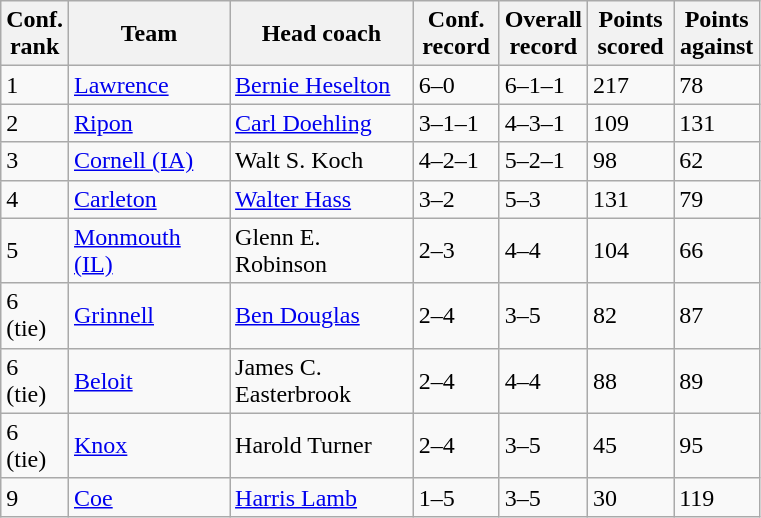<table class="sortable wikitable".>
<tr>
<th width="25">Conf. rank</th>
<th width="100">Team</th>
<th width="115">Head coach</th>
<th width="50">Conf. record</th>
<th width="50">Overall record</th>
<th width="50">Points scored</th>
<th width="50">Points against</th>
</tr>
<tr align="left" bgcolor="">
<td>1</td>
<td><a href='#'>Lawrence</a></td>
<td><a href='#'>Bernie Heselton</a></td>
<td>6–0</td>
<td>6–1–1</td>
<td>217</td>
<td>78</td>
</tr>
<tr align="left" bgcolor="">
<td>2</td>
<td><a href='#'>Ripon</a></td>
<td><a href='#'>Carl Doehling</a></td>
<td>3–1–1</td>
<td>4–3–1</td>
<td>109</td>
<td>131</td>
</tr>
<tr align="left" bgcolor="">
<td>3</td>
<td><a href='#'>Cornell (IA)</a></td>
<td>Walt S. Koch</td>
<td>4–2–1</td>
<td>5–2–1</td>
<td>98</td>
<td>62</td>
</tr>
<tr align="left" bgcolor="">
<td>4</td>
<td><a href='#'>Carleton</a></td>
<td><a href='#'>Walter Hass</a></td>
<td>3–2</td>
<td>5–3</td>
<td>131</td>
<td>79</td>
</tr>
<tr align="left" bgcolor="">
<td>5</td>
<td><a href='#'>Monmouth (IL)</a></td>
<td>Glenn E. Robinson</td>
<td>2–3</td>
<td>4–4</td>
<td>104</td>
<td>66</td>
</tr>
<tr align="left" bgcolor="">
<td>6 (tie)</td>
<td><a href='#'>Grinnell</a></td>
<td><a href='#'>Ben Douglas</a></td>
<td>2–4</td>
<td>3–5</td>
<td>82</td>
<td>87</td>
</tr>
<tr align="left" bgcolor="">
<td>6 (tie)</td>
<td><a href='#'>Beloit</a></td>
<td>James C. Easterbrook</td>
<td>2–4</td>
<td>4–4</td>
<td>88</td>
<td>89</td>
</tr>
<tr align="left" bgcolor="">
<td>6 (tie)</td>
<td><a href='#'>Knox</a></td>
<td>Harold Turner</td>
<td>2–4</td>
<td>3–5</td>
<td>45</td>
<td>95</td>
</tr>
<tr align="left" bgcolor="">
<td>9</td>
<td><a href='#'>Coe</a></td>
<td><a href='#'>Harris Lamb</a></td>
<td>1–5</td>
<td>3–5</td>
<td>30</td>
<td>119</td>
</tr>
</table>
